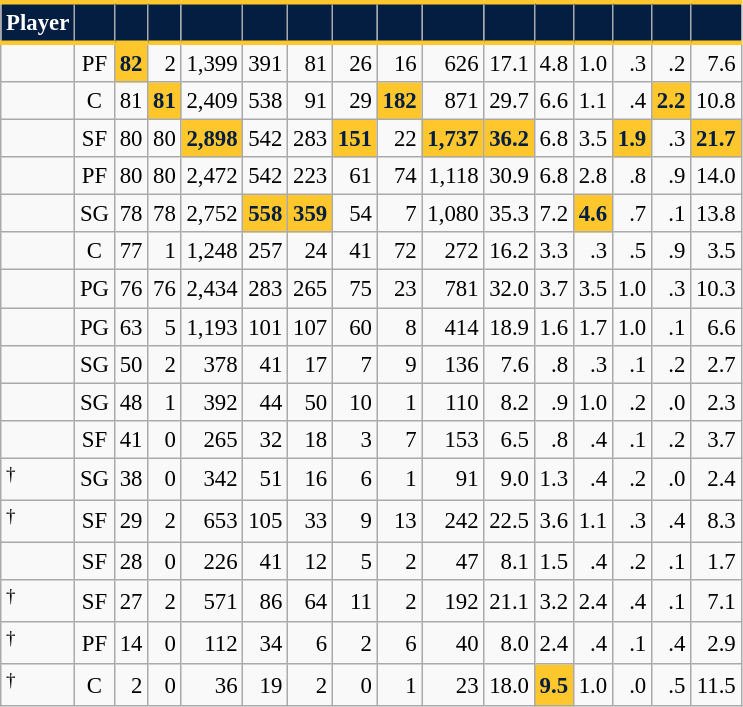<table class="wikitable sortable" style="font-size: 95%; text-align:right;">
<tr>
<th style="background:#041E42; color:#FFFFFF; border-top:#FFC72C 3px solid; border-bottom:#FFC72C 3px solid;">Player</th>
<th style="background:#041E42; color:#FFFFFF; border-top:#FFC72C 3px solid; border-bottom:#FFC72C 3px solid;"></th>
<th style="background:#041E42; color:#FFFFFF; border-top:#FFC72C 3px solid; border-bottom:#FFC72C 3px solid;"></th>
<th style="background:#041E42; color:#FFFFFF; border-top:#FFC72C 3px solid; border-bottom:#FFC72C 3px solid;"></th>
<th style="background:#041E42; color:#FFFFFF; border-top:#FFC72C 3px solid; border-bottom:#FFC72C 3px solid;"></th>
<th style="background:#041E42; color:#FFFFFF; border-top:#FFC72C 3px solid; border-bottom:#FFC72C 3px solid;"></th>
<th style="background:#041E42; color:#FFFFFF; border-top:#FFC72C 3px solid; border-bottom:#FFC72C 3px solid;"></th>
<th style="background:#041E42; color:#FFFFFF; border-top:#FFC72C 3px solid; border-bottom:#FFC72C 3px solid;"></th>
<th style="background:#041E42; color:#FFFFFF; border-top:#FFC72C 3px solid; border-bottom:#FFC72C 3px solid;"></th>
<th style="background:#041E42; color:#FFFFFF; border-top:#FFC72C 3px solid; border-bottom:#FFC72C 3px solid;"></th>
<th style="background:#041E42; color:#FFFFFF; border-top:#FFC72C 3px solid; border-bottom:#FFC72C 3px solid;"></th>
<th style="background:#041E42; color:#FFFFFF; border-top:#FFC72C 3px solid; border-bottom:#FFC72C 3px solid;"></th>
<th style="background:#041E42; color:#FFFFFF; border-top:#FFC72C 3px solid; border-bottom:#FFC72C 3px solid;"></th>
<th style="background:#041E42; color:#FFFFFF; border-top:#FFC72C 3px solid; border-bottom:#FFC72C 3px solid;"></th>
<th style="background:#041E42; color:#FFFFFF; border-top:#FFC72C 3px solid; border-bottom:#FFC72C 3px solid;"></th>
<th style="background:#041E42; color:#FFFFFF; border-top:#FFC72C 3px solid; border-bottom:#FFC72C 3px solid;"></th>
</tr>
<tr>
<td style="text-align:left;"></td>
<td style="text-align:center;">PF</td>
<td style="background:#FFC72C; color:#041E42;"><strong>82</strong></td>
<td>2</td>
<td>1,399</td>
<td>391</td>
<td>81</td>
<td>26</td>
<td>16</td>
<td>626</td>
<td>17.1</td>
<td>4.8</td>
<td>1.0</td>
<td>.3</td>
<td>.2</td>
<td>7.6</td>
</tr>
<tr>
<td style="text-align:left;"></td>
<td style="text-align:center;">C</td>
<td>81</td>
<td style="background:#FFC72C; color:#041E42;"><strong>81</strong></td>
<td>2,409</td>
<td>538</td>
<td>91</td>
<td>29</td>
<td style="background:#FFC72C; color:#041E42;"><strong>182</strong></td>
<td>871</td>
<td>29.7</td>
<td>6.6</td>
<td>1.1</td>
<td>.4</td>
<td style="background:#FFC72C; color:#041E42;"><strong>2.2</strong></td>
<td>10.8</td>
</tr>
<tr>
<td style="text-align:left;"></td>
<td style="text-align:center;">SF</td>
<td>80</td>
<td>80</td>
<td style="background:#FFC72C; color:#041E42;"><strong>2,898</strong></td>
<td>542</td>
<td>283</td>
<td style="background:#FFC72C; color:#041E42;"><strong>151</strong></td>
<td>22</td>
<td style="background:#FFC72C; color:#041E42;"><strong>1,737</strong></td>
<td style="background:#FFC72C; color:#041E42;"><strong>36.2</strong></td>
<td>6.8</td>
<td>3.5</td>
<td style="background:#FFC72C; color:#041E42;"><strong>1.9</strong></td>
<td>.3</td>
<td style="background:#FFC72C; color:#041E42;"><strong>21.7</strong></td>
</tr>
<tr>
<td style="text-align:left;"></td>
<td style="text-align:center;">PF</td>
<td>80</td>
<td>80</td>
<td>2,472</td>
<td>542</td>
<td>223</td>
<td>61</td>
<td>74</td>
<td>1,118</td>
<td>30.9</td>
<td>6.8</td>
<td>2.8</td>
<td>.8</td>
<td>.9</td>
<td>14.0</td>
</tr>
<tr>
<td style="text-align:left;"></td>
<td style="text-align:center;">SG</td>
<td>78</td>
<td>78</td>
<td>2,752</td>
<td style="background:#FFC72C; color:#041E42;"><strong>558</strong></td>
<td style="background:#FFC72C; color:#041E42;"><strong>359</strong></td>
<td>54</td>
<td>7</td>
<td>1,080</td>
<td>35.3</td>
<td>7.2</td>
<td style="background:#FFC72C; color:#041E42;"><strong>4.6</strong></td>
<td>.7</td>
<td>.1</td>
<td>13.8</td>
</tr>
<tr>
<td style="text-align:left;"></td>
<td style="text-align:center;">C</td>
<td>77</td>
<td>1</td>
<td>1,248</td>
<td>257</td>
<td>24</td>
<td>41</td>
<td>72</td>
<td>272</td>
<td>16.2</td>
<td>3.3</td>
<td>.3</td>
<td>.5</td>
<td>.9</td>
<td>3.5</td>
</tr>
<tr>
<td style="text-align:left;"></td>
<td style="text-align:center;">PG</td>
<td>76</td>
<td>76</td>
<td>2,434</td>
<td>283</td>
<td>265</td>
<td>75</td>
<td>23</td>
<td>781</td>
<td>32.0</td>
<td>3.7</td>
<td>3.5</td>
<td>1.0</td>
<td>.3</td>
<td>10.3</td>
</tr>
<tr>
<td style="text-align:left;"></td>
<td style="text-align:center;">PG</td>
<td>63</td>
<td>5</td>
<td>1,193</td>
<td>101</td>
<td>107</td>
<td>60</td>
<td>8</td>
<td>414</td>
<td>18.9</td>
<td>1.6</td>
<td>1.7</td>
<td>1.0</td>
<td>.1</td>
<td>6.6</td>
</tr>
<tr>
<td style="text-align:left;"></td>
<td style="text-align:center;">SG</td>
<td>50</td>
<td>2</td>
<td>378</td>
<td>41</td>
<td>17</td>
<td>7</td>
<td>9</td>
<td>136</td>
<td>7.6</td>
<td>.8</td>
<td>.3</td>
<td>.1</td>
<td>.2</td>
<td>2.7</td>
</tr>
<tr>
<td style="text-align:left;"></td>
<td style="text-align:center;">SG</td>
<td>48</td>
<td>1</td>
<td>392</td>
<td>44</td>
<td>50</td>
<td>10</td>
<td>1</td>
<td>110</td>
<td>8.2</td>
<td>.9</td>
<td>1.0</td>
<td>.2</td>
<td>.0</td>
<td>2.3</td>
</tr>
<tr>
<td style="text-align:left;"></td>
<td style="text-align:center;">SF</td>
<td>41</td>
<td>0</td>
<td>265</td>
<td>32</td>
<td>18</td>
<td>3</td>
<td>7</td>
<td>153</td>
<td>6.5</td>
<td>.8</td>
<td>.4</td>
<td>.1</td>
<td>.2</td>
<td>3.7</td>
</tr>
<tr>
<td style="text-align:left;"><sup>†</sup></td>
<td style="text-align:center;">SG</td>
<td>38</td>
<td>0</td>
<td>342</td>
<td>51</td>
<td>16</td>
<td>6</td>
<td>1</td>
<td>91</td>
<td>9.0</td>
<td>1.3</td>
<td>.4</td>
<td>.2</td>
<td>.0</td>
<td>2.4</td>
</tr>
<tr>
<td style="text-align:left;"><sup>†</sup></td>
<td style="text-align:center;">SF</td>
<td>29</td>
<td>2</td>
<td>653</td>
<td>105</td>
<td>33</td>
<td>9</td>
<td>13</td>
<td>242</td>
<td>22.5</td>
<td>3.6</td>
<td>1.1</td>
<td>.3</td>
<td>.4</td>
<td>8.3</td>
</tr>
<tr>
<td style="text-align:left;"></td>
<td style="text-align:center;">SF</td>
<td>28</td>
<td>0</td>
<td>226</td>
<td>41</td>
<td>12</td>
<td>5</td>
<td>2</td>
<td>47</td>
<td>8.1</td>
<td>1.5</td>
<td>.4</td>
<td>.2</td>
<td>.1</td>
<td>1.7</td>
</tr>
<tr>
<td style="text-align:left;"><sup>†</sup></td>
<td style="text-align:center;">SF</td>
<td>27</td>
<td>2</td>
<td>571</td>
<td>86</td>
<td>64</td>
<td>11</td>
<td>2</td>
<td>192</td>
<td>21.1</td>
<td>3.2</td>
<td>2.4</td>
<td>.4</td>
<td>.1</td>
<td>7.1</td>
</tr>
<tr>
<td style="text-align:left;"><sup>†</sup></td>
<td style="text-align:center;">PF</td>
<td>14</td>
<td>0</td>
<td>112</td>
<td>34</td>
<td>6</td>
<td>2</td>
<td>6</td>
<td>40</td>
<td>8.0</td>
<td>2.4</td>
<td>.4</td>
<td>.1</td>
<td>.4</td>
<td>2.9</td>
</tr>
<tr>
<td style="text-align:left;"><sup>†</sup></td>
<td style="text-align:center;">C</td>
<td>2</td>
<td>0</td>
<td>36</td>
<td>19</td>
<td>2</td>
<td>0</td>
<td>1</td>
<td>23</td>
<td>18.0</td>
<td style="background:#FFC72C; color:#041E42;"><strong>9.5</strong></td>
<td>1.0</td>
<td>.0</td>
<td>.5</td>
<td>11.5</td>
</tr>
</table>
